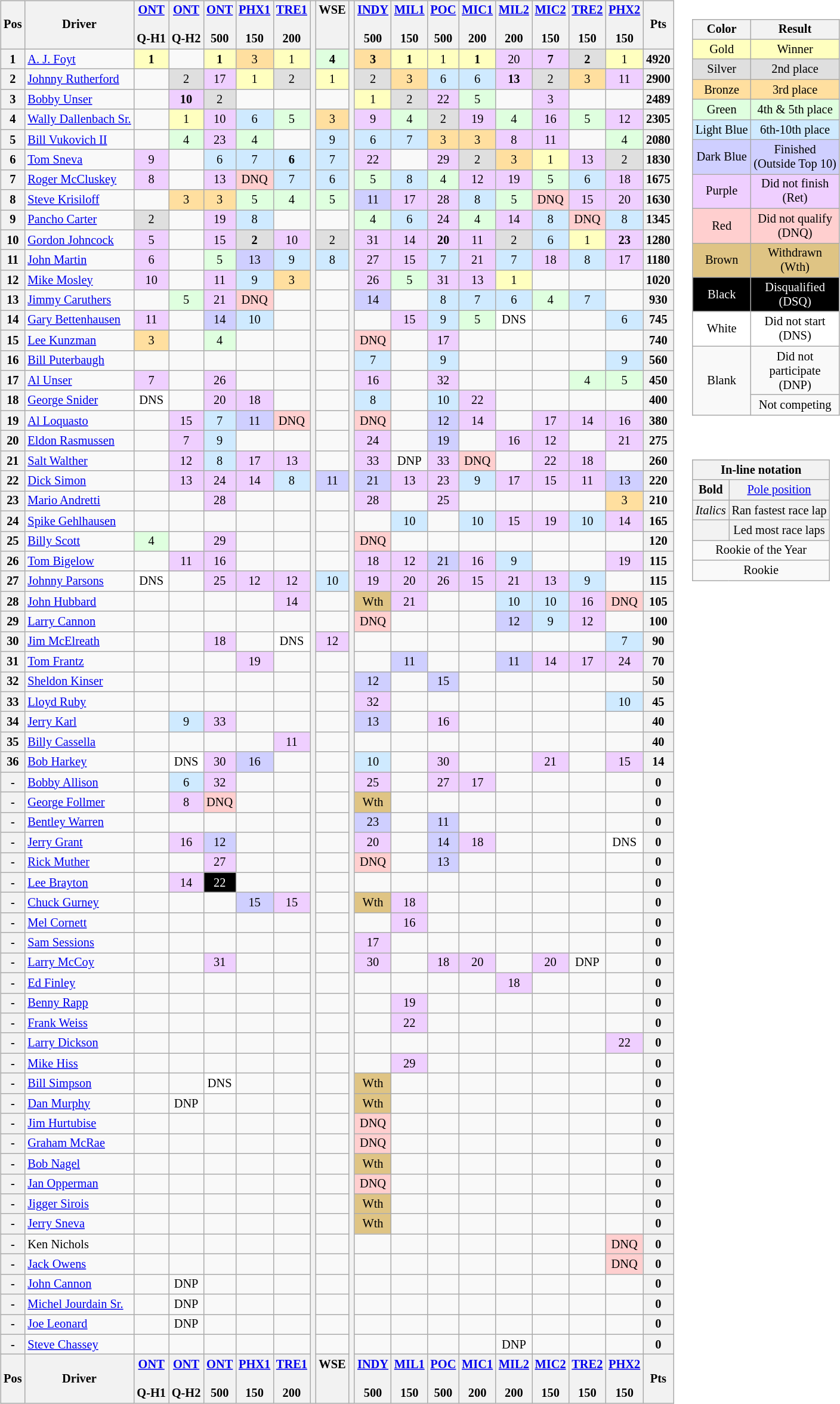<table>
<tr>
<td><br><table class="wikitable" style="font-size: 85%">
<tr valign="top">
<th valign="middle">Pos</th>
<th valign="middle">Driver</th>
<th><a href='#'>ONT</a><br><br>Q-H1</th>
<th><a href='#'>ONT</a><br><br>Q-H2</th>
<th><a href='#'>ONT</a><br><br>500</th>
<th><a href='#'>PHX1</a><br><br>150</th>
<th><a href='#'>TRE1</a><br><br>200</th>
<th rowspan="67"></th>
<th>WSE</th>
<th rowspan="67"></th>
<th><a href='#'>INDY</a><br><br>500</th>
<th><a href='#'>MIL1</a><br><br>150</th>
<th><a href='#'>POC</a><br><br>500</th>
<th><a href='#'>MIC1</a><br><br>200</th>
<th><a href='#'>MIL2</a><br><br>200</th>
<th><a href='#'>MIC2</a><br><br>150</th>
<th><a href='#'>TRE2</a><br><br>150</th>
<th><a href='#'>PHX2</a><br><br>150</th>
<th valign="middle">Pts</th>
</tr>
<tr>
<th>1</th>
<td> <a href='#'>A. J. Foyt</a></td>
<td style="background:#FFFFBF;" align=center><strong>1</strong></td>
<td></td>
<td style="background:#FFFFBF;" align=center><strong>1</strong></td>
<td style="background:#FFDF9F;" align=center>3</td>
<td style="background:#FFFFBF;" align=center>1</td>
<td style="background:#DFFFDF;" align=center><strong>4</strong></td>
<td style="background:#FFDF9F;" align="center"><strong>3</strong></td>
<td style="background:#FFFFBF;" align=center><strong>1</strong></td>
<td style="background:#FFFFBF;" align=center>1</td>
<td style="background:#FFFFBF;" align=center><strong>1</strong></td>
<td style="background:#EFCFFF;" align=center>20</td>
<td style="background:#EFCFFF;" align=center><strong>7</strong></td>
<td style="background:#DFDFDF;" align=center><strong>2</strong></td>
<td style="background:#FFFFBF;" align=center>1</td>
<th>4920</th>
</tr>
<tr>
<th>2</th>
<td> <a href='#'>Johnny Rutherford</a></td>
<td></td>
<td style="background:#DFDFDF;" align=center>2</td>
<td style="background:#EFCFFF;" align=center>17</td>
<td style="background:#FFFFBF;" align=center>1</td>
<td style="background:#DFDFDF;" align=center>2</td>
<td style="background:#FFFFBF;" align=center>1</td>
<td style="background:#DFDFDF;" align="center">2</td>
<td style="background:#FFDF9F;" align=center>3</td>
<td style="background:#CFEAFF;" align=center>6</td>
<td style="background:#CFEAFF;" align=center>6</td>
<td style="background:#EFCFFF;" align=center><strong>13</strong></td>
<td style="background:#DFDFDF;" align=center>2</td>
<td style="background:#FFDF9F;" align=center>3</td>
<td style="background:#EFCFFF;" align=center>11</td>
<th>2900</th>
</tr>
<tr>
<th>3</th>
<td> <a href='#'>Bobby Unser</a></td>
<td></td>
<td style="background:#EFCFFF;" align=center><strong>10</strong></td>
<td style="background:#DFDFDF;" align=center>2</td>
<td></td>
<td></td>
<td></td>
<td style="background:#FFFFBF;" align="center">1</td>
<td style="background:#DFDFDF;" align=center>2</td>
<td style="background:#EFCFFF;" align=center>22</td>
<td style="background:#DFFFDF;" align=center>5</td>
<td></td>
<td style="background:#EFCFFF;" align=center>3</td>
<td></td>
<td></td>
<th>2489</th>
</tr>
<tr>
<th>4</th>
<td> <a href='#'>Wally Dallenbach Sr.</a></td>
<td></td>
<td style="background:#FFFFBF;" align=center>1</td>
<td style="background:#EFCFFF;" align=center>10</td>
<td style="background:#CFEAFF;" align=center>6</td>
<td style="background:#DFFFDF;" align=center>5</td>
<td style="background:#FFDF9F;" align=center>3</td>
<td style="background:#EFCFFF;" align="center">9</td>
<td style="background:#DFFFDF;" align=center>4</td>
<td style="background:#DFDFDF;" align=center>2</td>
<td style="background:#EFCFFF;" align=center>19</td>
<td style="background:#DFFFDF;" align=center>4</td>
<td style="background:#EFCFFF;" align=center>16</td>
<td style="background:#DFFFDF;" align=center>5</td>
<td style="background:#EFCFFF;" align=center>12</td>
<th>2305</th>
</tr>
<tr>
<th>5</th>
<td> <a href='#'>Bill Vukovich II</a></td>
<td></td>
<td style="background:#DFFFDF;" align=center>4</td>
<td style="background:#EFCFFF;" align=center>23</td>
<td style="background:#DFFFDF;" align=center>4</td>
<td></td>
<td style="background:#CFEAFF;" align=center>9</td>
<td style="background:#CFEAFF;" align="center">6</td>
<td style="background:#CFEAFF;" align=center>7</td>
<td style="background:#FFDF9F;" align=center>3</td>
<td style="background:#FFDF9F;" align=center>3</td>
<td style="background:#EFCFFF;" align=center>8</td>
<td style="background:#EFCFFF;" align=center>11</td>
<td></td>
<td style="background:#DFFFDF;" align=center>4</td>
<th>2080</th>
</tr>
<tr>
<th>6</th>
<td> <a href='#'>Tom Sneva</a></td>
<td style="background:#EFCFFF;" align=center>9</td>
<td></td>
<td style="background:#CFEAFF;" align=center>6</td>
<td style="background:#CFEAFF;" align=center>7</td>
<td style="background:#CFEAFF;" align=center><strong>6</strong></td>
<td style="background:#CFEAFF;" align=center>7</td>
<td style="background:#EFCFFF;" align="center">22</td>
<td></td>
<td style="background:#EFCFFF;" align=center>29</td>
<td style="background:#DFDFDF;" align=center>2</td>
<td style="background:#FFDF9F;" align=center>3</td>
<td style="background:#FFFFBF;" align=center>1</td>
<td style="background:#EFCFFF;" align=center>13</td>
<td style="background:#DFDFDF;" align=center>2</td>
<th>1830</th>
</tr>
<tr>
<th>7</th>
<td> <a href='#'>Roger McCluskey</a></td>
<td style="background:#EFCFFF;" align=center>8</td>
<td></td>
<td style="background:#EFCFFF;" align=center>13</td>
<td style="background:#FFCFCF;" align=center>DNQ</td>
<td style="background:#CFEAFF;" align=center>7</td>
<td style="background:#CFEAFF;" align=center>6</td>
<td style="background:#DFFFDF;" align="center">5</td>
<td style="background:#CFEAFF;" align=center>8</td>
<td style="background:#DFFFDF;" align=center>4</td>
<td style="background:#EFCFFF;" align=center>12</td>
<td style="background:#EFCFFF;" align=center>19</td>
<td style="background:#DFFFDF;" align=center>5</td>
<td style="background:#CFEAFF;" align=center>6</td>
<td style="background:#EFCFFF;" align=center>18</td>
<th>1675</th>
</tr>
<tr>
<th>8</th>
<td> <a href='#'>Steve Krisiloff</a></td>
<td></td>
<td style="background:#FFDF9F;" align=center>3</td>
<td style="background:#FFDF9F;" align=center>3</td>
<td style="background:#DFFFDF;" align=center>5</td>
<td style="background:#DFFFDF;" align=center>4</td>
<td style="background:#DFFFDF;" align=center>5</td>
<td style="background:#CFCFFF;" align="center">11</td>
<td style="background:#EFCFFF;" align=center>17</td>
<td style="background:#EFCFFF;" align=center>28</td>
<td style="background:#CFEAFF;" align=center>8</td>
<td style="background:#DFFFDF;" align=center>5</td>
<td style="background:#FFCFCF;" align=center>DNQ</td>
<td style="background:#EFCFFF;" align=center>15</td>
<td style="background:#EFCFFF;" align=center>20</td>
<th>1630</th>
</tr>
<tr>
<th>9</th>
<td> <a href='#'>Pancho Carter</a></td>
<td style="background:#DFDFDF;" align=center>2</td>
<td></td>
<td style="background:#EFCFFF;" align=center>19</td>
<td style="background:#CFEAFF;" align=center>8</td>
<td></td>
<td></td>
<td style="background:#DFFFDF;" align="center">4</td>
<td style="background:#CFEAFF;" align=center>6</td>
<td style="background:#EFCFFF;" align=center>24</td>
<td style="background:#DFFFDF;" align=center>4</td>
<td style="background:#EFCFFF;" align=center>14</td>
<td style="background:#CFEAFF;" align=center>8</td>
<td style="background:#FFCFCF;" align=center>DNQ</td>
<td style="background:#CFEAFF;" align=center>8</td>
<th>1345</th>
</tr>
<tr>
<th>10</th>
<td> <a href='#'>Gordon Johncock</a></td>
<td style="background:#EFCFFF;" align=center>5</td>
<td></td>
<td style="background:#EFCFFF;" align=center>15</td>
<td style="background:#DFDFDF;" align=center><strong>2</strong></td>
<td style="background:#EFCFFF;" align=center>10</td>
<td style="background:#DFDFDF;" align=center>2</td>
<td style="background:#EFCFFF;" align="center">31</td>
<td style="background:#EFCFFF;" align=center>14</td>
<td style="background:#EFCFFF;" align=center><strong>20</strong></td>
<td style="background:#EFCFFF;" align=center>11</td>
<td style="background:#DFDFDF;" align=center>2</td>
<td style="background:#CFEAFF;" align=center>6</td>
<td style="background:#FFFFBF;" align=center>1</td>
<td style="background:#EFCFFF;" align=center><strong>23</strong></td>
<th>1280</th>
</tr>
<tr>
<th>11</th>
<td> <a href='#'>John Martin</a></td>
<td style="background:#EFCFFF;" align=center>6</td>
<td></td>
<td style="background:#DFFFDF;" align=center>5</td>
<td style="background:#CFCFFF;" align=center>13</td>
<td style="background:#CFEAFF;" align=center>9</td>
<td style="background:#CFEAFF;" align=center>8</td>
<td style="background:#EFCFFF;" align="center">27</td>
<td style="background:#EFCFFF;" align=center>15</td>
<td style="background:#CFEAFF;" align=center>7</td>
<td style="background:#EFCFFF;" align=center>21</td>
<td style="background:#CFEAFF;" align=center>7</td>
<td style="background:#EFCFFF;" align=center>18</td>
<td style="background:#CFEAFF;" align=center>8</td>
<td style="background:#EFCFFF;" align=center>17</td>
<th>1180</th>
</tr>
<tr>
<th>12</th>
<td> <a href='#'>Mike Mosley</a></td>
<td style="background:#EFCFFF;" align=center>10</td>
<td></td>
<td style="background:#EFCFFF;" align=center>11</td>
<td style="background:#CFEAFF;" align=center>9</td>
<td style="background:#FFDF9F;" align=center>3</td>
<td></td>
<td style="background:#EFCFFF;" align="center">26</td>
<td style="background:#DFFFDF;" align=center>5</td>
<td style="background:#EFCFFF;" align=center>31</td>
<td style="background:#EFCFFF;" align=center>13</td>
<td style="background:#FFFFBF;" align=center>1</td>
<td></td>
<td></td>
<td></td>
<th>1020</th>
</tr>
<tr>
<th>13</th>
<td> <a href='#'>Jimmy Caruthers</a></td>
<td></td>
<td style="background:#DFFFDF;" align=center>5</td>
<td style="background:#EFCFFF;" align=center>21</td>
<td style="background:#FFCFCF;" align=center>DNQ</td>
<td></td>
<td></td>
<td style="background:#CFCFFF;" align="center">14</td>
<td></td>
<td style="background:#CFEAFF;" align=center>8</td>
<td style="background:#CFEAFF;" align=center>7</td>
<td style="background:#CFEAFF;" align=center>6</td>
<td style="background:#DFFFDF;" align=center>4</td>
<td style="background:#CFEAFF;" align=center>7</td>
<td></td>
<th>930</th>
</tr>
<tr>
<th>14</th>
<td> <a href='#'>Gary Bettenhausen</a></td>
<td style="background:#EFCFFF;" align=center>11</td>
<td></td>
<td style="background:#CFCFFF;" align=center>14</td>
<td style="background:#CFEAFF;" align=center>10</td>
<td></td>
<td></td>
<td></td>
<td style="background:#EFCFFF;" align=center>15</td>
<td style="background:#CFEAFF;" align=center>9</td>
<td style="background:#DFFFDF;" align=center>5</td>
<td style="background:#FFFFFF;" align=center>DNS</td>
<td></td>
<td></td>
<td style="background:#CFEAFF;" align=center>6</td>
<th>745</th>
</tr>
<tr>
<th>15</th>
<td> <a href='#'>Lee Kunzman</a></td>
<td style="background:#FFDF9F;" align=center>3</td>
<td></td>
<td style="background:#DFFFDF;" align=center>4</td>
<td></td>
<td></td>
<td></td>
<td style="background:#FFCFCF;" align="center">DNQ</td>
<td></td>
<td style="background:#EFCFFF;" align=center>17</td>
<td></td>
<td></td>
<td></td>
<td></td>
<td></td>
<th>740</th>
</tr>
<tr>
<th>16</th>
<td> <a href='#'>Bill Puterbaugh</a></td>
<td></td>
<td></td>
<td></td>
<td></td>
<td></td>
<td></td>
<td style="background:#CFEAFF;" align="center">7</td>
<td></td>
<td style="background:#CFEAFF;" align=center>9</td>
<td></td>
<td></td>
<td></td>
<td></td>
<td style="background:#CFEAFF;" align=center>9</td>
<th>560</th>
</tr>
<tr>
<th>17</th>
<td> <a href='#'>Al Unser</a></td>
<td style="background:#EFCFFF;" align=center>7</td>
<td></td>
<td style="background:#EFCFFF;" align=center>26</td>
<td></td>
<td></td>
<td></td>
<td style="background:#EFCFFF;" align="center">16</td>
<td></td>
<td style="background:#EFCFFF;" align=center>32</td>
<td></td>
<td></td>
<td></td>
<td style="background:#DFFFDF;" align=center>4</td>
<td style="background:#DFFFDF;" align=center>5</td>
<th>450</th>
</tr>
<tr>
<th>18</th>
<td> <a href='#'>George Snider</a></td>
<td style="background:#FFFFFF;" align=center>DNS</td>
<td></td>
<td style="background:#EFCFFF;" align=center>20</td>
<td style="background:#EFCFFF;" align=center>18</td>
<td></td>
<td></td>
<td style="background:#CFEAFF;" align="center">8</td>
<td></td>
<td style="background:#CFEAFF;" align=center>10</td>
<td style="background:#EFCFFF;" align=center>22</td>
<td></td>
<td></td>
<td></td>
<td></td>
<th>400</th>
</tr>
<tr>
<th>19</th>
<td> <a href='#'>Al Loquasto</a></td>
<td></td>
<td style="background:#EFCFFF;" align=center>15</td>
<td style="background:#CFEAFF;" align=center>7</td>
<td style="background:#CFCFFF;" align=center>11</td>
<td style="background:#FFCFCF;" align=center>DNQ</td>
<td></td>
<td style="background:#FFCFCF;" align="center">DNQ</td>
<td></td>
<td style="background:#CFCFFF;" align=center>12</td>
<td style="background:#EFCFFF;" align=center>14</td>
<td></td>
<td style="background:#EFCFFF;" align=center>17</td>
<td style="background:#EFCFFF;" align=center>14</td>
<td style="background:#EFCFFF;" align=center>16</td>
<th>380</th>
</tr>
<tr>
<th>20</th>
<td> <a href='#'>Eldon Rasmussen</a></td>
<td></td>
<td style="background:#EFCFFF;" align=center>7</td>
<td style="background:#CFEAFF;" align=center>9</td>
<td></td>
<td></td>
<td></td>
<td style="background:#EFCFFF;" align="center">24</td>
<td></td>
<td style="background:#CFCFFF;" align=center>19</td>
<td></td>
<td style="background:#EFCFFF;" align=center>16</td>
<td style="background:#EFCFFF;" align=center>12</td>
<td></td>
<td style="background:#EFCFFF;" align=center>21</td>
<th>275</th>
</tr>
<tr>
<th>21</th>
<td> <a href='#'>Salt Walther</a></td>
<td></td>
<td style="background:#EFCFFF;" align=center>12</td>
<td style="background:#CFEAFF;" align=center>8</td>
<td style="background:#EFCFFF;" align=center>17</td>
<td style="background:#EFCFFF;" align=center>13</td>
<td></td>
<td style="background:#EFCFFF;" align="center">33</td>
<td align=center>DNP</td>
<td style="background:#EFCFFF;" align=center>33</td>
<td style="background:#FFCFCF;" align=center>DNQ</td>
<td></td>
<td style="background:#EFCFFF;" align=center>22</td>
<td style="background:#EFCFFF;" align=center>18</td>
<td></td>
<th>260</th>
</tr>
<tr>
<th>22</th>
<td> <a href='#'>Dick Simon</a></td>
<td></td>
<td style="background:#EFCFFF;" align=center>13</td>
<td style="background:#EFCFFF;" align=center>24</td>
<td style="background:#EFCFFF;" align=center>14</td>
<td style="background:#CFEAFF;" align=center>8</td>
<td style="background:#CFCFFF;" align="center">11</td>
<td style="background:#CFCFFF;" align="center">21</td>
<td style="background:#EFCFFF;" align=center>13</td>
<td style="background:#EFCFFF;" align=center>23</td>
<td style="background:#CFEAFF;" align=center>9</td>
<td style="background:#EFCFFF;" align=center>17</td>
<td style="background:#EFCFFF;" align=center>15</td>
<td style="background:#EFCFFF;" align=center>11</td>
<td style="background:#CFCFFF;" align=center>13</td>
<th>220</th>
</tr>
<tr>
<th>23</th>
<td> <a href='#'>Mario Andretti</a></td>
<td></td>
<td></td>
<td style="background:#EFCFFF;" align=center>28</td>
<td></td>
<td></td>
<td></td>
<td style="background:#EFCFFF;" align="center">28</td>
<td></td>
<td style="background:#EFCFFF;" align=center>25</td>
<td></td>
<td></td>
<td></td>
<td></td>
<td style="background:#FFDF9F;" align=center>3</td>
<th>210</th>
</tr>
<tr>
<th>24</th>
<td> <a href='#'>Spike Gehlhausen</a> </td>
<td></td>
<td></td>
<td></td>
<td></td>
<td></td>
<td></td>
<td></td>
<td style="background:#CFEAFF;" align=center>10</td>
<td></td>
<td style="background:#CFEAFF;" align=center>10</td>
<td style="background:#EFCFFF;" align=center>15</td>
<td style="background:#EFCFFF;" align=center>19</td>
<td style="background:#CFEAFF;" align=center>10</td>
<td style="background:#EFCFFF;" align=center>14</td>
<th>165</th>
</tr>
<tr>
<th>25</th>
<td> <a href='#'>Billy Scott</a></td>
<td style="background:#DFFFDF;" align=center>4</td>
<td></td>
<td style="background:#EFCFFF;" align=center>29</td>
<td></td>
<td></td>
<td></td>
<td style="background:#FFCFCF;" align="center">DNQ</td>
<td></td>
<td></td>
<td></td>
<td></td>
<td></td>
<td></td>
<td></td>
<th>120</th>
</tr>
<tr>
<th>26</th>
<td> <a href='#'>Tom Bigelow</a></td>
<td></td>
<td style="background:#EFCFFF;" align=center>11</td>
<td style="background:#EFCFFF;" align=center>16</td>
<td></td>
<td></td>
<td></td>
<td style="background:#EFCFFF;" align="center">18</td>
<td style="background:#EFCFFF;" align=center>12</td>
<td style="background:#CFCFFF;" align=center>21</td>
<td style="background:#EFCFFF;" align=center>16</td>
<td style="background:#CFEAFF;" align=center>9</td>
<td></td>
<td></td>
<td style="background:#EFCFFF;" align=center>19</td>
<th>115</th>
</tr>
<tr>
<th>27</th>
<td> <a href='#'>Johnny Parsons</a></td>
<td style="background:#FFFFFF;" align=center>DNS</td>
<td></td>
<td style="background:#EFCFFF;" align=center>25</td>
<td style="background:#EFCFFF;" align=center>12</td>
<td style="background:#EFCFFF;" align=center>12</td>
<td style="background:#CFEAFF;" align=center>10</td>
<td style="background:#EFCFFF;" align="center">19</td>
<td style="background:#EFCFFF;" align=center>20</td>
<td style="background:#EFCFFF;" align=center>26</td>
<td style="background:#EFCFFF;" align=center>15</td>
<td style="background:#EFCFFF;" align=center>21</td>
<td style="background:#EFCFFF;" align=center>13</td>
<td style="background:#CFEAFF;" align=center>9</td>
<td></td>
<th>115</th>
</tr>
<tr>
<th>28</th>
<td> <a href='#'>John Hubbard</a></td>
<td></td>
<td></td>
<td></td>
<td></td>
<td style="background:#EFCFFF;" align=center>14</td>
<td></td>
<td style="background:#DFC484;" align=center>Wth</td>
<td style="background:#EFCFFF;" align=center>21</td>
<td></td>
<td></td>
<td style="background:#CFEAFF;" align=center>10</td>
<td style="background:#CFEAFF;" align=center>10</td>
<td style="background:#EFCFFF;" align=center>16</td>
<td style="background:#FFCFCF;" align=center>DNQ</td>
<th>105</th>
</tr>
<tr>
<th>29</th>
<td> <a href='#'>Larry Cannon</a></td>
<td></td>
<td></td>
<td></td>
<td></td>
<td></td>
<td></td>
<td style="background:#FFCFCF;" align="center">DNQ</td>
<td></td>
<td></td>
<td></td>
<td style="background:#CFCFFF;" align=center>12</td>
<td style="background:#CFEAFF;" align=center>9</td>
<td style="background:#EFCFFF;" align=center>12</td>
<td></td>
<th>100</th>
</tr>
<tr>
<th>30</th>
<td> <a href='#'>Jim McElreath</a></td>
<td></td>
<td></td>
<td style="background:#EFCFFF;" align=center>18</td>
<td></td>
<td style="background:#FFFFFF;" align=center>DNS</td>
<td style="background:#EFCFFF;" align=center>12</td>
<td></td>
<td></td>
<td></td>
<td></td>
<td></td>
<td></td>
<td></td>
<td style="background:#CFEAFF;" align=center>7</td>
<th>90</th>
</tr>
<tr>
<th>31</th>
<td> <a href='#'>Tom Frantz</a> </td>
<td></td>
<td></td>
<td></td>
<td style="background:#EFCFFF;" align=center>19</td>
<td></td>
<td></td>
<td></td>
<td style="background:#CFCFFF;" align=center>11</td>
<td></td>
<td></td>
<td style="background:#CFCFFF;" align=center>11</td>
<td style="background:#EFCFFF;" align=center>14</td>
<td style="background:#EFCFFF;" align=center>17</td>
<td style="background:#EFCFFF;" align=center>24</td>
<th>70</th>
</tr>
<tr>
<th>32</th>
<td> <a href='#'>Sheldon Kinser</a> </td>
<td></td>
<td></td>
<td></td>
<td></td>
<td></td>
<td></td>
<td style="background:#CFCFFF;" align="center">12</td>
<td></td>
<td style="background:#CFCFFF;" align=center>15</td>
<td></td>
<td></td>
<td></td>
<td></td>
<td></td>
<th>50</th>
</tr>
<tr>
<th>33</th>
<td> <a href='#'>Lloyd Ruby</a></td>
<td></td>
<td></td>
<td></td>
<td></td>
<td></td>
<td></td>
<td style="background:#EFCFFF;" align="center">32</td>
<td></td>
<td></td>
<td></td>
<td></td>
<td></td>
<td></td>
<td style="background:#CFEAFF;" align=center>10</td>
<th>45</th>
</tr>
<tr>
<th>34</th>
<td> <a href='#'>Jerry Karl</a></td>
<td></td>
<td style="background:#CFEAFF;" align=center>9</td>
<td style="background:#EFCFFF;" align=center>33</td>
<td></td>
<td></td>
<td></td>
<td style="background:#CFCFFF;" align="center">13</td>
<td></td>
<td style="background:#EFCFFF;" align=center>16</td>
<td></td>
<td></td>
<td></td>
<td></td>
<td></td>
<th>40</th>
</tr>
<tr>
<th>35</th>
<td> <a href='#'>Billy Cassella</a> </td>
<td></td>
<td></td>
<td></td>
<td></td>
<td style="background:#EFCFFF;" align=center>11</td>
<td></td>
<td></td>
<td></td>
<td></td>
<td></td>
<td></td>
<td></td>
<td></td>
<td></td>
<th>40</th>
</tr>
<tr>
<th>36</th>
<td> <a href='#'>Bob Harkey</a></td>
<td></td>
<td style="background:#FFFFFF;" align=center>DNS</td>
<td style="background:#EFCFFF;" align=center>30</td>
<td style="background:#CFCFFF;" align=center>16</td>
<td></td>
<td></td>
<td style="background:#CFEAFF;" align="center">10</td>
<td></td>
<td style="background:#EFCFFF;" align=center>30</td>
<td></td>
<td></td>
<td style="background:#EFCFFF;" align=center>21</td>
<td></td>
<td style="background:#EFCFFF;" align=center>15</td>
<th>14</th>
</tr>
<tr>
<th>-</th>
<td> <a href='#'>Bobby Allison</a></td>
<td></td>
<td style="background:#CFEAFF;" align=center>6</td>
<td style="background:#EFCFFF;" align=center>32</td>
<td></td>
<td></td>
<td></td>
<td style="background:#EFCFFF;" align="center">25</td>
<td></td>
<td style="background:#EFCFFF;" align=center>27</td>
<td style="background:#EFCFFF;" align=center>17</td>
<td></td>
<td></td>
<td></td>
<td></td>
<th>0</th>
</tr>
<tr>
<th>-</th>
<td> <a href='#'>George Follmer</a></td>
<td></td>
<td style="background:#EFCFFF;" align=center>8</td>
<td style="background:#FFCFCF;" align=center>DNQ</td>
<td></td>
<td></td>
<td></td>
<td style="background:#DFC484;" align=center>Wth</td>
<td></td>
<td></td>
<td></td>
<td></td>
<td></td>
<td></td>
<td></td>
<th>0</th>
</tr>
<tr>
<th>-</th>
<td> <a href='#'>Bentley Warren</a></td>
<td></td>
<td></td>
<td></td>
<td></td>
<td></td>
<td></td>
<td style="background:#CFCFFF;" align="center">23</td>
<td></td>
<td style="background:#CFCFFF;" align=center>11</td>
<td></td>
<td></td>
<td></td>
<td></td>
<td></td>
<th>0</th>
</tr>
<tr>
<th>-</th>
<td> <a href='#'>Jerry Grant</a></td>
<td></td>
<td style="background:#EFCFFF;" align=center>16</td>
<td style="background:#CFCFFF;" align=center>12</td>
<td></td>
<td></td>
<td></td>
<td style="background:#EFCFFF;" align="center">20</td>
<td></td>
<td style="background:#CFCFFF;" align=center>14</td>
<td style="background:#EFCFFF;" align=center>18</td>
<td></td>
<td></td>
<td></td>
<td style="background:#FFFFFF;" align=center>DNS</td>
<th>0</th>
</tr>
<tr>
<th>-</th>
<td> <a href='#'>Rick Muther</a></td>
<td></td>
<td></td>
<td style="background:#EFCFFF;" align=center>27</td>
<td></td>
<td></td>
<td></td>
<td style="background:#FFCFCF;" align="center">DNQ</td>
<td></td>
<td style="background:#CFCFFF;" align=center>13</td>
<td></td>
<td></td>
<td></td>
<td></td>
<td></td>
<th>0</th>
</tr>
<tr>
<th>-</th>
<td> <a href='#'>Lee Brayton</a></td>
<td></td>
<td style="background:#EFCFFF;" align=center>14</td>
<td style="background:#000000; color:white;" align=center>22</td>
<td></td>
<td></td>
<td></td>
<td></td>
<td></td>
<td></td>
<td></td>
<td></td>
<td></td>
<td></td>
<td></td>
<th>0</th>
</tr>
<tr>
<th>-</th>
<td> <a href='#'>Chuck Gurney</a> </td>
<td></td>
<td></td>
<td></td>
<td style="background:#CFCFFF;" align=center>15</td>
<td style="background:#EFCFFF;" align=center>15</td>
<td></td>
<td style="background:#DFC484;" align=center>Wth</td>
<td style="background:#EFCFFF;" align=center>18</td>
<td></td>
<td></td>
<td></td>
<td></td>
<td></td>
<td></td>
<th>0</th>
</tr>
<tr>
<th>-</th>
<td> <a href='#'>Mel Cornett</a></td>
<td></td>
<td></td>
<td></td>
<td></td>
<td></td>
<td></td>
<td></td>
<td style="background:#EFCFFF;" align=center>16</td>
<td></td>
<td></td>
<td></td>
<td></td>
<td></td>
<td></td>
<th>0</th>
</tr>
<tr>
<th>-</th>
<td> <a href='#'>Sam Sessions</a></td>
<td></td>
<td></td>
<td></td>
<td></td>
<td></td>
<td></td>
<td style="background:#EFCFFF;" align="center">17</td>
<td></td>
<td></td>
<td></td>
<td></td>
<td></td>
<td></td>
<td></td>
<th>0</th>
</tr>
<tr>
<th>-</th>
<td> <a href='#'>Larry McCoy</a></td>
<td></td>
<td></td>
<td style="background:#EFCFFF;" align=center>31</td>
<td></td>
<td></td>
<td></td>
<td style="background:#EFCFFF;" align="center">30</td>
<td></td>
<td style="background:#EFCFFF;" align=center>18</td>
<td style="background:#EFCFFF;" align=center>20</td>
<td></td>
<td style="background:#EFCFFF;" align=center>20</td>
<td align=center>DNP</td>
<td></td>
<th>0</th>
</tr>
<tr>
<th>-</th>
<td> <a href='#'>Ed Finley</a> </td>
<td></td>
<td></td>
<td></td>
<td></td>
<td></td>
<td></td>
<td></td>
<td></td>
<td></td>
<td></td>
<td style="background:#EFCFFF;" align=center>18</td>
<td></td>
<td></td>
<td></td>
<th>0</th>
</tr>
<tr>
<th>-</th>
<td> <a href='#'>Benny Rapp</a></td>
<td></td>
<td></td>
<td></td>
<td></td>
<td></td>
<td></td>
<td></td>
<td style="background:#EFCFFF;" align=center>19</td>
<td></td>
<td></td>
<td></td>
<td></td>
<td></td>
<td></td>
<th>0</th>
</tr>
<tr>
<th>-</th>
<td> <a href='#'>Frank Weiss</a> </td>
<td></td>
<td></td>
<td></td>
<td></td>
<td></td>
<td></td>
<td></td>
<td style="background:#EFCFFF;" align=center>22</td>
<td></td>
<td></td>
<td></td>
<td></td>
<td></td>
<td></td>
<th>0</th>
</tr>
<tr>
<th>-</th>
<td> <a href='#'>Larry Dickson</a></td>
<td></td>
<td></td>
<td></td>
<td></td>
<td></td>
<td></td>
<td></td>
<td></td>
<td></td>
<td></td>
<td></td>
<td></td>
<td></td>
<td style="background:#EFCFFF;" align=center>22</td>
<th>0</th>
</tr>
<tr>
<th>-</th>
<td> <a href='#'>Mike Hiss</a></td>
<td></td>
<td></td>
<td></td>
<td></td>
<td></td>
<td></td>
<td></td>
<td style="background:#EFCFFF;" align=center>29</td>
<td></td>
<td></td>
<td></td>
<td></td>
<td></td>
<td></td>
<th>0</th>
</tr>
<tr>
<th>-</th>
<td> <a href='#'>Bill Simpson</a></td>
<td></td>
<td></td>
<td style="background:#FFFFFF;" align=center>DNS</td>
<td></td>
<td></td>
<td></td>
<td style="background:#DFC484;" align=center>Wth</td>
<td></td>
<td></td>
<td></td>
<td></td>
<td></td>
<td></td>
<td></td>
<th>0</th>
</tr>
<tr>
<th>-</th>
<td> <a href='#'>Dan Murphy</a></td>
<td></td>
<td align=center>DNP</td>
<td></td>
<td></td>
<td></td>
<td></td>
<td style="background:#DFC484;" align=center>Wth</td>
<td></td>
<td></td>
<td></td>
<td></td>
<td></td>
<td></td>
<td></td>
<th>0</th>
</tr>
<tr>
<th>-</th>
<td> <a href='#'>Jim Hurtubise</a></td>
<td></td>
<td></td>
<td></td>
<td></td>
<td></td>
<td></td>
<td style="background:#FFCFCF;" align="center">DNQ</td>
<td></td>
<td></td>
<td></td>
<td></td>
<td></td>
<td></td>
<td></td>
<th>0</th>
</tr>
<tr>
<th>-</th>
<td> <a href='#'>Graham McRae</a></td>
<td></td>
<td></td>
<td></td>
<td></td>
<td></td>
<td></td>
<td style="background:#FFCFCF;" align="center">DNQ</td>
<td></td>
<td></td>
<td></td>
<td></td>
<td></td>
<td></td>
<td></td>
<th>0</th>
</tr>
<tr>
<th>-</th>
<td> <a href='#'>Bob Nagel</a></td>
<td></td>
<td></td>
<td></td>
<td></td>
<td></td>
<td></td>
<td style="background:#DFC484;" align=center>Wth</td>
<td></td>
<td></td>
<td></td>
<td></td>
<td></td>
<td></td>
<td></td>
<th>0</th>
</tr>
<tr>
<th>-</th>
<td> <a href='#'>Jan Opperman</a></td>
<td></td>
<td></td>
<td></td>
<td></td>
<td></td>
<td></td>
<td style="background:#FFCFCF;" align="center">DNQ</td>
<td></td>
<td></td>
<td></td>
<td></td>
<td></td>
<td></td>
<td></td>
<th>0</th>
</tr>
<tr>
<th>-</th>
<td> <a href='#'>Jigger Sirois</a></td>
<td></td>
<td></td>
<td></td>
<td></td>
<td></td>
<td></td>
<td style="background:#DFC484;" align=center>Wth</td>
<td></td>
<td></td>
<td></td>
<td></td>
<td></td>
<td></td>
<td></td>
<th>0</th>
</tr>
<tr>
<th>-</th>
<td> <a href='#'>Jerry Sneva</a></td>
<td></td>
<td></td>
<td></td>
<td></td>
<td></td>
<td></td>
<td style="background:#DFC484;" align=center>Wth</td>
<td></td>
<td></td>
<td></td>
<td></td>
<td></td>
<td></td>
<td></td>
<th>0</th>
</tr>
<tr>
<th>-</th>
<td> Ken Nichols</td>
<td></td>
<td></td>
<td></td>
<td></td>
<td></td>
<td></td>
<td></td>
<td></td>
<td></td>
<td></td>
<td></td>
<td></td>
<td></td>
<td style="background:#FFCFCF;" align=center>DNQ</td>
<th>0</th>
</tr>
<tr>
<th>-</th>
<td> <a href='#'>Jack Owens</a></td>
<td></td>
<td></td>
<td></td>
<td></td>
<td></td>
<td></td>
<td></td>
<td></td>
<td></td>
<td></td>
<td></td>
<td></td>
<td></td>
<td style="background:#FFCFCF;" align=center>DNQ</td>
<th>0</th>
</tr>
<tr>
<th>-</th>
<td> <a href='#'>John Cannon</a></td>
<td></td>
<td align=center>DNP</td>
<td></td>
<td></td>
<td></td>
<td></td>
<td></td>
<td></td>
<td></td>
<td></td>
<td></td>
<td></td>
<td></td>
<td></td>
<th>0</th>
</tr>
<tr>
<th>-</th>
<td> <a href='#'>Michel Jourdain Sr.</a></td>
<td></td>
<td align=center>DNP</td>
<td></td>
<td></td>
<td></td>
<td></td>
<td></td>
<td></td>
<td></td>
<td></td>
<td></td>
<td></td>
<td></td>
<td></td>
<th>0</th>
</tr>
<tr>
<th>-</th>
<td> <a href='#'>Joe Leonard</a></td>
<td></td>
<td align=center>DNP</td>
<td></td>
<td></td>
<td></td>
<td></td>
<td></td>
<td></td>
<td></td>
<td></td>
<td></td>
<td></td>
<td></td>
<td></td>
<th>0</th>
</tr>
<tr>
<th>-</th>
<td> <a href='#'>Steve Chassey</a></td>
<td></td>
<td></td>
<td></td>
<td></td>
<td></td>
<td></td>
<td></td>
<td></td>
<td></td>
<td></td>
<td align=center>DNP</td>
<td></td>
<td></td>
<td></td>
<th>0</th>
</tr>
<tr valign="top">
<th valign="middle">Pos</th>
<th valign="middle">Driver</th>
<th><a href='#'>ONT</a><br><br>Q-H1</th>
<th><a href='#'>ONT</a><br><br>Q-H2</th>
<th><a href='#'>ONT</a><br><br>500</th>
<th><a href='#'>PHX1</a><br><br>150</th>
<th><a href='#'>TRE1</a><br><br>200</th>
<th>WSE</th>
<th><a href='#'>INDY</a><br><br>500</th>
<th><a href='#'>MIL1</a><br><br>150</th>
<th><a href='#'>POC</a><br><br>500</th>
<th><a href='#'>MIC1</a><br><br>200</th>
<th><a href='#'>MIL2</a><br><br>200</th>
<th><a href='#'>MIC2</a><br><br>150</th>
<th><a href='#'>TRE2</a><br><br>150</th>
<th><a href='#'>PHX2</a><br><br>150</th>
<th valign="middle">Pts</th>
</tr>
</table>
</td>
<td valign="top"><br><table>
<tr>
<td><br><table style="margin-right:0; font-size:85%; text-align:center;" class="wikitable">
<tr>
<th>Color</th>
<th>Result</th>
</tr>
<tr style="background:#FFFFBF;">
<td>Gold</td>
<td>Winner</td>
</tr>
<tr style="background:#DFDFDF;">
<td>Silver</td>
<td>2nd place</td>
</tr>
<tr style="background:#FFDF9F;">
<td>Bronze</td>
<td>3rd place</td>
</tr>
<tr style="background:#DFFFDF;">
<td>Green</td>
<td>4th & 5th place</td>
</tr>
<tr style="background:#CFEAFF;">
<td>Light Blue</td>
<td>6th-10th place</td>
</tr>
<tr style="background:#CFCFFF;">
<td>Dark Blue</td>
<td>Finished<br>(Outside Top 10)</td>
</tr>
<tr style="background:#EFCFFF;">
<td>Purple</td>
<td>Did not finish<br>(Ret)</td>
</tr>
<tr style="background:#FFCFCF;">
<td>Red</td>
<td>Did not qualify<br>(DNQ)</td>
</tr>
<tr style="background:#DFC484;">
<td>Brown</td>
<td>Withdrawn<br>(Wth)</td>
</tr>
<tr style="background:#000000; color:white;">
<td>Black</td>
<td>Disqualified<br>(DSQ)</td>
</tr>
<tr style="background:#FFFFFF;">
<td rowspan="1">White</td>
<td>Did not start<br>(DNS)</td>
</tr>
<tr>
<td rowspan="2">Blank</td>
<td>Did not<br>participate<br>(DNP)</td>
</tr>
<tr>
<td>Not competing</td>
</tr>
</table>
</td>
</tr>
<tr>
<td><br><table style="margin-right:0; font-size:85%; text-align:center;" class="wikitable">
<tr>
<td style="background:#F2F2F2;" align=center colspan=2><strong>In-line notation</strong></td>
</tr>
<tr>
<td style="background:#F2F2F2;" align=center><strong>Bold</strong></td>
<td style="background:#F2F2F2;" align=center><a href='#'>Pole position</a></td>
</tr>
<tr>
<td style="background:#F2F2F2;" align=center><em>Italics</em></td>
<td style="background:#F2F2F2;" align=center>Ran fastest race lap</td>
</tr>
<tr>
<td style="background:#F2F2F2;" align=center></td>
<td style="background:#F2F2F2;" align=center>Led most race laps</td>
</tr>
<tr>
<td style="text-align:center" colspan=2> Rookie of the Year</td>
</tr>
<tr>
<td style="text-align:center" colspan=2> Rookie</td>
</tr>
</table>
</td>
</tr>
</table>
</td>
</tr>
</table>
